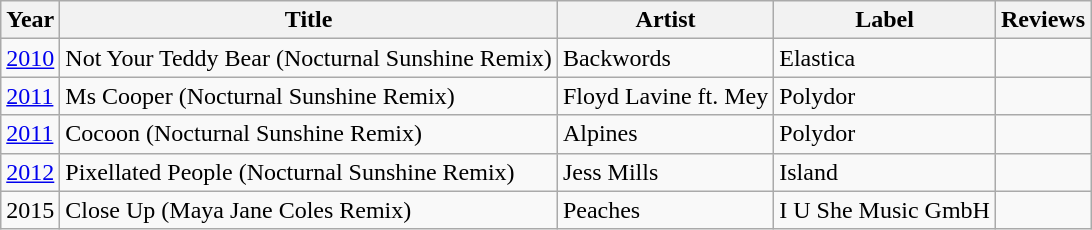<table class="wikitable" style="text-align:left;">
<tr>
<th>Year</th>
<th>Title</th>
<th>Artist</th>
<th>Label</th>
<th>Reviews</th>
</tr>
<tr>
<td><a href='#'>2010</a></td>
<td>Not Your Teddy Bear (Nocturnal Sunshine Remix)</td>
<td>Backwords</td>
<td>Elastica</td>
<td></td>
</tr>
<tr>
<td><a href='#'>2011</a></td>
<td>Ms Cooper (Nocturnal Sunshine Remix)</td>
<td>Floyd Lavine ft. Mey</td>
<td>Polydor</td>
<td></td>
</tr>
<tr>
<td><a href='#'>2011</a></td>
<td>Cocoon (Nocturnal Sunshine Remix)</td>
<td>Alpines</td>
<td>Polydor</td>
<td></td>
</tr>
<tr>
<td><a href='#'>2012</a></td>
<td>Pixellated People (Nocturnal Sunshine Remix)</td>
<td>Jess Mills</td>
<td>Island</td>
<td></td>
</tr>
<tr>
<td>2015</td>
<td>Close Up (Maya Jane Coles Remix)</td>
<td>Peaches</td>
<td>I U She Music GmbH</td>
<td></td>
</tr>
</table>
